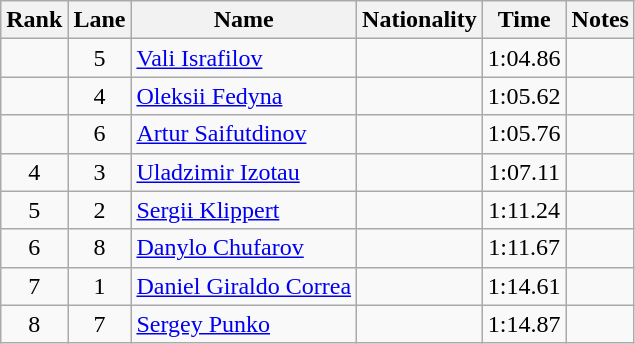<table class="wikitable sortable" style="text-align:center">
<tr>
<th>Rank</th>
<th>Lane</th>
<th>Name</th>
<th>Nationality</th>
<th>Time</th>
<th>Notes</th>
</tr>
<tr>
<td></td>
<td>5</td>
<td align=left><a href='#'>Vali Israfilov</a></td>
<td align=left></td>
<td>1:04.86</td>
<td></td>
</tr>
<tr>
<td></td>
<td>4</td>
<td align=left><a href='#'>Oleksii Fedyna</a></td>
<td align=left></td>
<td>1:05.62</td>
<td></td>
</tr>
<tr>
<td></td>
<td>6</td>
<td align=left><a href='#'>Artur Saifutdinov</a></td>
<td align=left></td>
<td>1:05.76</td>
<td></td>
</tr>
<tr>
<td>4</td>
<td>3</td>
<td align=left><a href='#'>Uladzimir Izotau</a></td>
<td align=left></td>
<td>1:07.11</td>
<td></td>
</tr>
<tr>
<td>5</td>
<td>2</td>
<td align=left><a href='#'>Sergii Klippert</a></td>
<td align=left></td>
<td>1:11.24</td>
<td></td>
</tr>
<tr>
<td>6</td>
<td>8</td>
<td align=left><a href='#'>Danylo Chufarov</a></td>
<td align=left></td>
<td>1:11.67</td>
<td></td>
</tr>
<tr>
<td>7</td>
<td>1</td>
<td align=left><a href='#'>Daniel Giraldo Correa</a></td>
<td align=left></td>
<td>1:14.61</td>
<td></td>
</tr>
<tr>
<td>8</td>
<td>7</td>
<td align=left><a href='#'>Sergey Punko</a></td>
<td align=left></td>
<td>1:14.87</td>
<td></td>
</tr>
</table>
